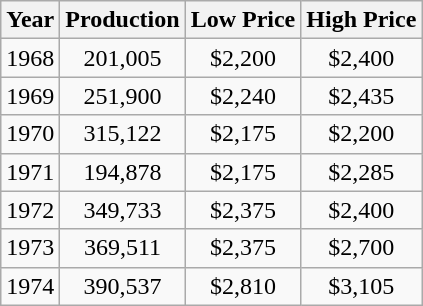<table class="wikitable" Style="text-align:center">
<tr>
<th>Year</th>
<th>Production</th>
<th>Low Price</th>
<th>High Price</th>
</tr>
<tr>
<td>1968</td>
<td>201,005</td>
<td>$2,200</td>
<td>$2,400</td>
</tr>
<tr>
<td>1969</td>
<td>251,900</td>
<td>$2,240</td>
<td>$2,435</td>
</tr>
<tr>
<td>1970</td>
<td>315,122</td>
<td>$2,175</td>
<td>$2,200</td>
</tr>
<tr>
<td>1971</td>
<td>194,878</td>
<td>$2,175</td>
<td>$2,285</td>
</tr>
<tr>
<td>1972</td>
<td>349,733</td>
<td>$2,375</td>
<td>$2,400</td>
</tr>
<tr>
<td>1973</td>
<td>369,511</td>
<td>$2,375</td>
<td>$2,700</td>
</tr>
<tr>
<td>1974</td>
<td>390,537</td>
<td>$2,810</td>
<td>$3,105</td>
</tr>
</table>
